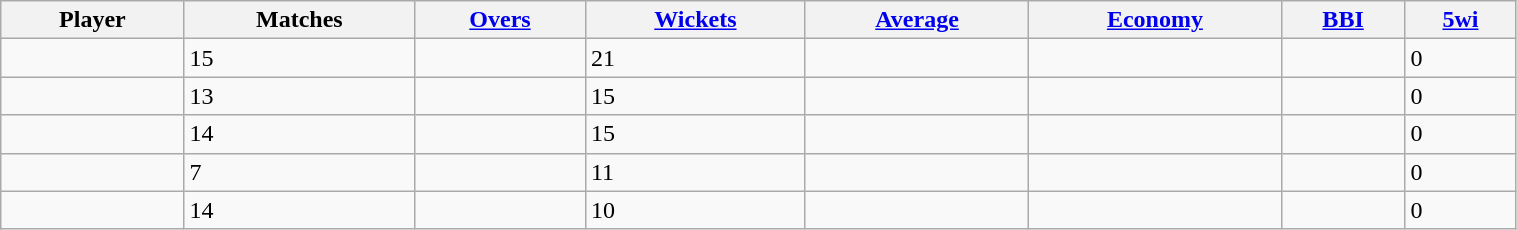<table class="wikitable sortable" style="width:80%;">
<tr>
<th>Player</th>
<th>Matches</th>
<th><a href='#'>Overs</a></th>
<th><a href='#'>Wickets</a></th>
<th><a href='#'>Average</a></th>
<th><a href='#'>Economy</a></th>
<th><a href='#'>BBI</a></th>
<th><a href='#'>5wi</a></th>
</tr>
<tr>
<td></td>
<td>15</td>
<td></td>
<td>21</td>
<td></td>
<td></td>
<td></td>
<td>0</td>
</tr>
<tr>
<td></td>
<td>13</td>
<td></td>
<td>15</td>
<td></td>
<td></td>
<td></td>
<td>0</td>
</tr>
<tr>
<td></td>
<td>14</td>
<td></td>
<td>15</td>
<td></td>
<td></td>
<td></td>
<td>0</td>
</tr>
<tr>
<td></td>
<td>7</td>
<td></td>
<td>11</td>
<td></td>
<td></td>
<td></td>
<td>0</td>
</tr>
<tr>
<td></td>
<td>14</td>
<td></td>
<td>10</td>
<td></td>
<td></td>
<td></td>
<td>0</td>
</tr>
</table>
